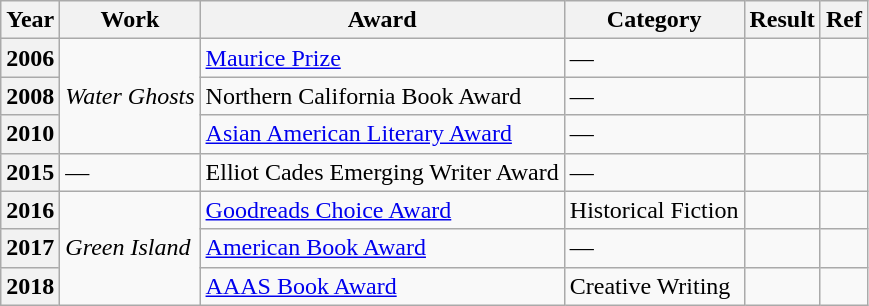<table class="wikitable sortable">
<tr>
<th>Year</th>
<th>Work</th>
<th>Award</th>
<th>Category</th>
<th>Result</th>
<th>Ref</th>
</tr>
<tr>
<th>2006</th>
<td rowspan="3"><em>Water Ghosts</em></td>
<td><a href='#'>Maurice Prize</a></td>
<td>—</td>
<td></td>
<td></td>
</tr>
<tr>
<th>2008</th>
<td>Northern California Book Award</td>
<td>—</td>
<td></td>
<td></td>
</tr>
<tr>
<th>2010</th>
<td><a href='#'>Asian American Literary Award</a></td>
<td>—</td>
<td></td>
<td></td>
</tr>
<tr>
<th>2015</th>
<td>—</td>
<td>Elliot Cades Emerging Writer Award</td>
<td>—</td>
<td></td>
<td></td>
</tr>
<tr>
<th>2016</th>
<td rowspan="3"><em>Green Island</em></td>
<td><a href='#'>Goodreads Choice Award</a></td>
<td>Historical Fiction</td>
<td></td>
<td></td>
</tr>
<tr>
<th>2017</th>
<td><a href='#'>American Book Award</a></td>
<td>—</td>
<td></td>
<td></td>
</tr>
<tr>
<th>2018</th>
<td><a href='#'>AAAS Book Award</a></td>
<td>Creative Writing</td>
<td></td>
<td></td>
</tr>
</table>
